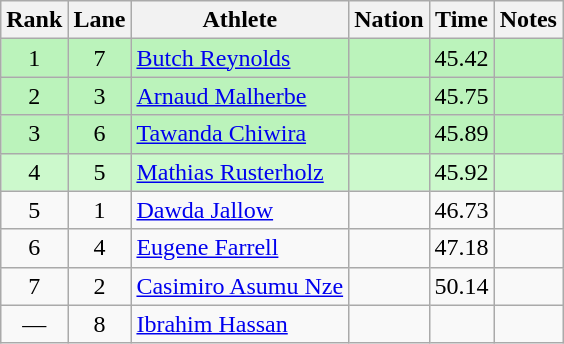<table class="wikitable sortable" style="text-align:center">
<tr>
<th>Rank</th>
<th>Lane</th>
<th>Athlete</th>
<th>Nation</th>
<th>Time</th>
<th>Notes</th>
</tr>
<tr style="background:#bbf3bb;">
<td>1</td>
<td>7</td>
<td align=left><a href='#'>Butch Reynolds</a></td>
<td align=left></td>
<td>45.42</td>
<td></td>
</tr>
<tr style="background:#bbf3bb;">
<td>2</td>
<td>3</td>
<td align=left><a href='#'>Arnaud Malherbe</a></td>
<td align=left></td>
<td>45.75</td>
<td></td>
</tr>
<tr style="background:#bbf3bb;">
<td>3</td>
<td>6</td>
<td align=left><a href='#'>Tawanda Chiwira</a></td>
<td align=left></td>
<td>45.89</td>
<td></td>
</tr>
<tr style="background:#ccf9cc;">
<td>4</td>
<td>5</td>
<td align=left><a href='#'>Mathias Rusterholz</a></td>
<td align=left></td>
<td>45.92</td>
<td></td>
</tr>
<tr>
<td>5</td>
<td>1</td>
<td align=left><a href='#'>Dawda Jallow</a></td>
<td align=left></td>
<td>46.73</td>
<td></td>
</tr>
<tr>
<td>6</td>
<td>4</td>
<td align=left><a href='#'>Eugene Farrell</a></td>
<td align=left></td>
<td>47.18</td>
<td></td>
</tr>
<tr>
<td>7</td>
<td>2</td>
<td align=left><a href='#'>Casimiro Asumu Nze</a></td>
<td align=left></td>
<td>50.14</td>
<td></td>
</tr>
<tr>
<td data-sort-value=8>—</td>
<td>8</td>
<td align=left><a href='#'>Ibrahim Hassan</a></td>
<td align=left></td>
<td></td>
<td></td>
</tr>
</table>
